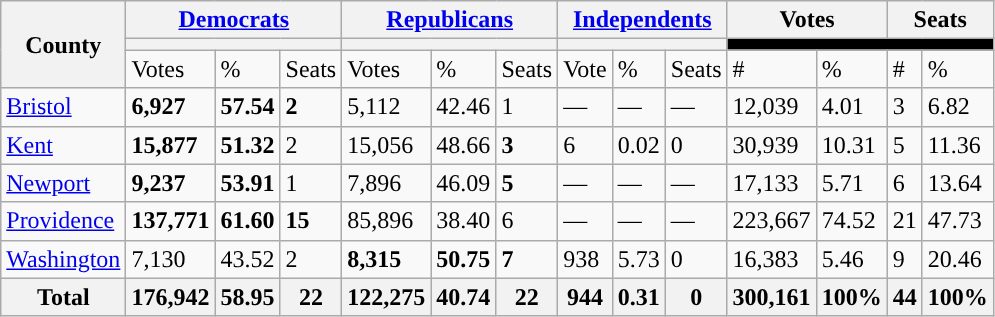<table class="wikitable defaultcenter">
<tr>
<th rowspan="3">County</th>
<th colspan=3><a href='#'>Democrats</a></th>
<th colspan=3><a href='#'>Republicans</a></th>
<th colspan=3><a href='#'>Independents</a></th>
<th colspan=2>Votes</th>
<th colspan=2>Seats</th>
</tr>
<tr>
<th colspan=3 style="background-color:"></th>
<th colspan=3 style="background-color:"></th>
<th colspan=3 style="background-color:"></th>
<th colspan=4 style="background-color:#000000"></th>
</tr>
<tr>
<td>Votes</td>
<td>%</td>
<td>Seats</td>
<td>Votes</td>
<td>%</td>
<td>Seats</td>
<td>Vote</td>
<td>%</td>
<td>Seats</td>
<td>#</td>
<td>%</td>
<td>#</td>
<td>%</td>
</tr>
<tr>
<td><a href='#'>Bristol</a></td>
<td><strong>6,927</strong></td>
<td><strong>57.54</strong></td>
<td><strong>2</strong></td>
<td>5,112</td>
<td>42.46</td>
<td>1</td>
<td>—</td>
<td>—</td>
<td>—</td>
<td>12,039</td>
<td>4.01</td>
<td>3</td>
<td>6.82</td>
</tr>
<tr>
<td><a href='#'>Kent</a></td>
<td><strong>15,877</strong></td>
<td><strong>51.32</strong></td>
<td>2</td>
<td>15,056</td>
<td>48.66</td>
<td><strong>3</strong></td>
<td>6</td>
<td>0.02</td>
<td>0</td>
<td>30,939</td>
<td>10.31</td>
<td>5</td>
<td>11.36</td>
</tr>
<tr>
<td><a href='#'>Newport</a></td>
<td><strong>9,237</strong></td>
<td><strong>53.91</strong></td>
<td>1</td>
<td>7,896</td>
<td>46.09</td>
<td><strong>5</strong></td>
<td>—</td>
<td>—</td>
<td>—</td>
<td>17,133</td>
<td>5.71</td>
<td>6</td>
<td>13.64</td>
</tr>
<tr>
<td><a href='#'>Providence</a></td>
<td><strong>137,771</strong></td>
<td><strong>61.60</strong></td>
<td><strong>15</strong></td>
<td>85,896</td>
<td>38.40</td>
<td>6</td>
<td>—</td>
<td>—</td>
<td>—</td>
<td>223,667</td>
<td>74.52</td>
<td>21</td>
<td>47.73</td>
</tr>
<tr>
<td><a href='#'>Washington</a></td>
<td>7,130</td>
<td>43.52</td>
<td>2</td>
<td><strong>8,315</strong></td>
<td><strong>50.75</strong></td>
<td><strong>7</strong></td>
<td>938</td>
<td>5.73</td>
<td>0</td>
<td>16,383</td>
<td>5.46</td>
<td>9</td>
<td>20.46</td>
</tr>
<tr>
<th>Total</th>
<th>176,942</th>
<th>58.95</th>
<th>22</th>
<th>122,275</th>
<th>40.74</th>
<th>22</th>
<th>944</th>
<th>0.31</th>
<th>0</th>
<th>300,161</th>
<th>100%</th>
<th>44</th>
<th>100%</th>
</tr>
</table>
